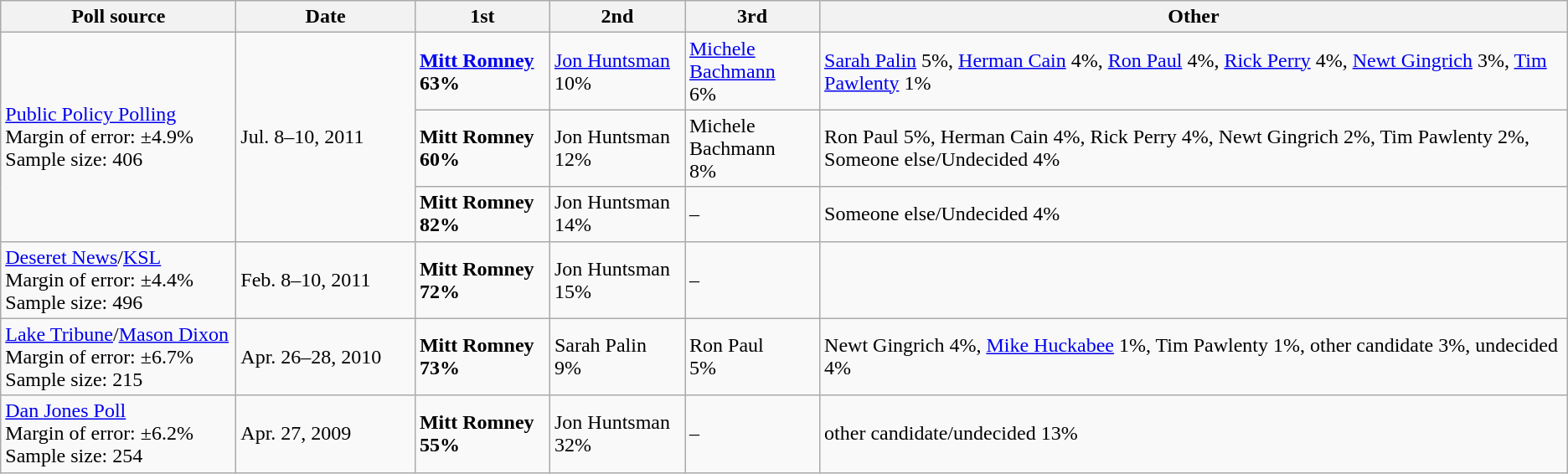<table class="wikitable">
<tr>
<th style="width:180px;">Poll source</th>
<th style="width:135px;">Date</th>
<th style="width:100px;">1st</th>
<th style="width:100px;">2nd</th>
<th style="width:100px;">3rd</th>
<th>Other</th>
</tr>
<tr>
<td rowspan=3><a href='#'>Public Policy Polling</a><br>Margin of error: ±4.9%
<br>Sample size: 406</td>
<td rowspan=3>Jul. 8–10, 2011</td>
<td><strong><a href='#'>Mitt Romney</a><br> 63%</strong></td>
<td><a href='#'>Jon Huntsman</a><br> 10%</td>
<td><a href='#'>Michele Bachmann</a><br> 6%</td>
<td><a href='#'>Sarah Palin</a> 5%, <a href='#'>Herman Cain</a> 4%, <a href='#'>Ron Paul</a> 4%, <a href='#'>Rick Perry</a> 4%, <a href='#'>Newt Gingrich</a> 3%, <a href='#'>Tim Pawlenty</a> 1%</td>
</tr>
<tr>
<td><strong>Mitt Romney<br> 60%</strong></td>
<td>Jon Huntsman<br> 12%</td>
<td>Michele Bachmann<br> 8%</td>
<td>Ron Paul 5%, Herman Cain 4%, Rick Perry 4%, Newt Gingrich 2%, Tim Pawlenty 2%, Someone else/Undecided 4%</td>
</tr>
<tr>
<td><strong>Mitt Romney<br> 82%</strong></td>
<td>Jon Huntsman<br> 14%</td>
<td>–</td>
<td>Someone else/Undecided 4%</td>
</tr>
<tr>
<td><a href='#'>Deseret News</a>/<a href='#'>KSL</a><br>Margin of error: ±4.4%
<br>Sample size: 496</td>
<td>Feb. 8–10, 2011</td>
<td><strong>Mitt Romney<br> 72%</strong></td>
<td>Jon Huntsman<br> 15%</td>
<td>–</td>
<td></td>
</tr>
<tr>
<td><a href='#'>Lake Tribune</a>/<a href='#'>Mason Dixon</a><br>Margin of error: ±6.7%
<br>Sample size: 215</td>
<td>Apr. 26–28, 2010</td>
<td><strong> Mitt Romney<br> 73%</strong></td>
<td>Sarah Palin<br> 9%</td>
<td>Ron Paul<br> 5%</td>
<td>Newt Gingrich 4%, <a href='#'>Mike Huckabee</a> 1%, Tim Pawlenty 1%, other candidate 3%, undecided 4%</td>
</tr>
<tr>
<td><a href='#'>Dan Jones Poll</a><br>Margin of error: ±6.2%
<br>Sample size: 254</td>
<td>Apr. 27, 2009</td>
<td><strong>Mitt Romney<br> 55%</strong></td>
<td>Jon Huntsman<br> 32%</td>
<td>–</td>
<td>other candidate/undecided 13%</td>
</tr>
</table>
